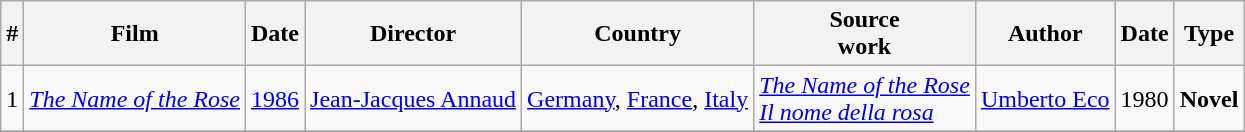<table class="wikitable">
<tr>
<th>#</th>
<th>Film</th>
<th>Date</th>
<th>Director</th>
<th>Country</th>
<th>Source<br>work</th>
<th>Author</th>
<th>Date</th>
<th>Type</th>
</tr>
<tr>
<td>1</td>
<td><em><a href='#'>The Name of the Rose</a></em></td>
<td><a href='#'>1986</a></td>
<td><a href='#'>Jean-Jacques Annaud</a></td>
<td><a href='#'>Germany</a>, <a href='#'>France</a>, <a href='#'>Italy</a></td>
<td><em><a href='#'>The Name of the Rose</a></em><br><em><a href='#'>Il nome della rosa</a></em></td>
<td><a href='#'>Umberto Eco</a></td>
<td>1980</td>
<td><strong>Novel</strong></td>
</tr>
<tr>
</tr>
</table>
